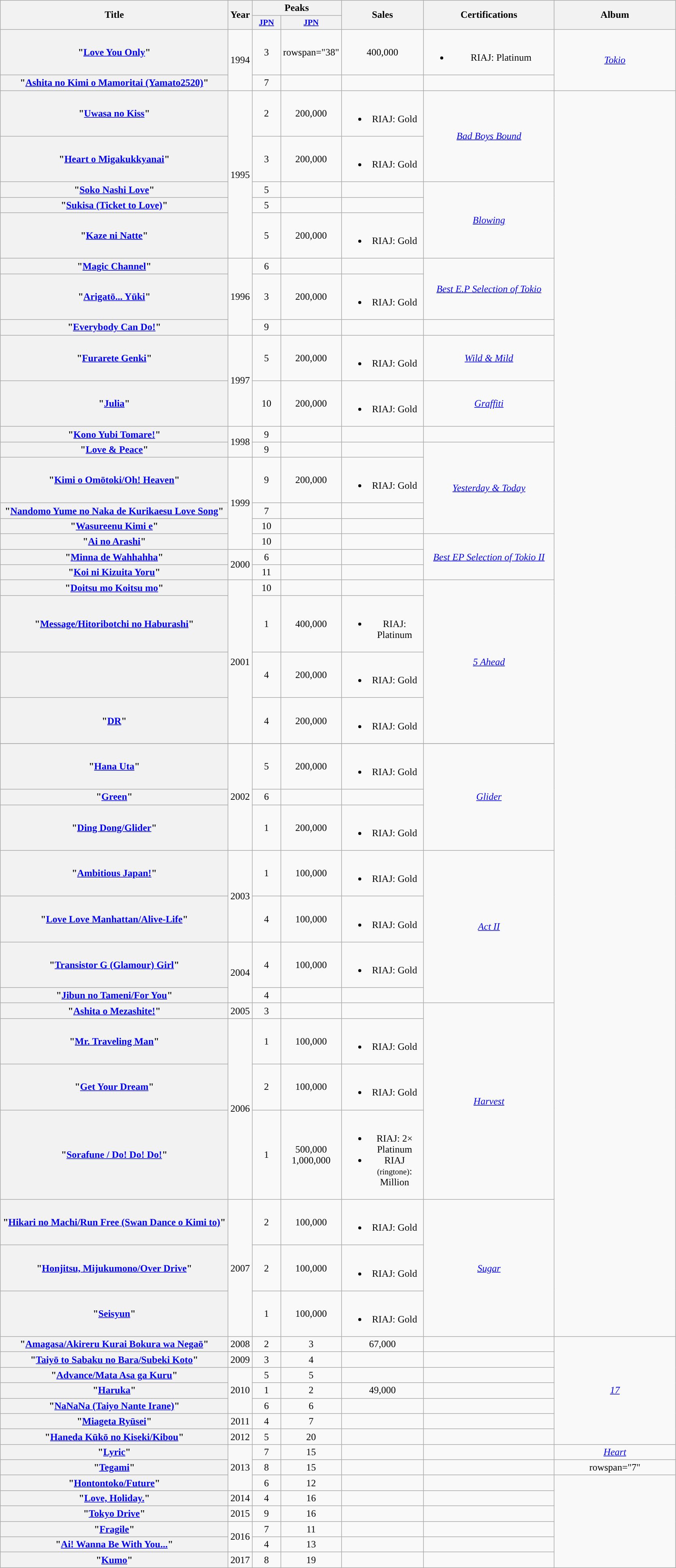<table class="wikitable plainrowheaders" style="text-align: center;" border="1">
<tr>
<th rowspan="2" scope="col" style="width:23em;">Title</th>
<th rowspan="2" scope="col" style="width:1em;">Year</th>
<th colspan="2" scope="col">Peaks</th>
<th rowspan="2" scope="col" style="width:8em;">Sales</th>
<th rowspan="2" scope="col" style="width:13em;">Certifications</th>
<th rowspan="2" scope="col" style="width:12em;">Album</th>
</tr>
<tr>
<th scope="col" style="width:3em;font-size:85%;"><a href='#'>JPN</a><br></th>
<th scope="col" style="width:3em;font-size:85%;"><a href='#'>JPN </a><br></th>
</tr>
<tr>
<th scope="row">"<a href='#'>Love You Only</a>"</th>
<td rowspan="2">1994</td>
<td>3</td>
<td>rowspan="38" </td>
<td>400,000</td>
<td><br><ul><li>RIAJ: Platinum</li></ul></td>
<td rowspan="2"><em><a href='#'>Tokio</a></em></td>
</tr>
<tr>
<th scope="row">"<a href='#'>Ashita no Kimi o Mamoritai (Yamato2520)</a>"</th>
<td>7</td>
<td></td>
<td></td>
</tr>
<tr>
<th scope="row">"<a href='#'>Uwasa no Kiss</a>"</th>
<td rowspan="5">1995</td>
<td>2</td>
<td>200,000</td>
<td><br><ul><li>RIAJ: Gold</li></ul></td>
<td rowspan="2"><em><a href='#'>Bad Boys Bound</a></em></td>
</tr>
<tr>
<th scope="row">"<a href='#'>Heart o Migakukkyanai</a>"</th>
<td>3</td>
<td>200,000</td>
<td><br><ul><li>RIAJ: Gold</li></ul></td>
</tr>
<tr>
<th scope="row">"<a href='#'>Soko Nashi Love</a>"</th>
<td>5</td>
<td></td>
<td></td>
<td rowspan="3"><em><a href='#'>Blowing</a></em></td>
</tr>
<tr>
<th scope="row">"<a href='#'>Sukisa (Ticket to Love)</a>"</th>
<td>5</td>
<td></td>
<td></td>
</tr>
<tr>
<th scope="row">"<a href='#'>Kaze ni Natte</a>"</th>
<td>5</td>
<td>200,000</td>
<td><br><ul><li>RIAJ: Gold</li></ul></td>
</tr>
<tr>
<th scope="row">"<a href='#'>Magic Channel</a>"</th>
<td rowspan="3">1996</td>
<td>6</td>
<td></td>
<td></td>
<td rowspan="2"><em><a href='#'>Best E.P Selection of Tokio</a></em></td>
</tr>
<tr>
<th scope="row">"<a href='#'>Arigatō... Yūki</a>"</th>
<td>3</td>
<td>200,000</td>
<td><br><ul><li>RIAJ: Gold</li></ul></td>
</tr>
<tr>
<th scope="row">"<a href='#'>Everybody Can Do!</a>"</th>
<td>9</td>
<td></td>
<td></td>
<td></td>
</tr>
<tr>
<th scope="row">"<a href='#'>Furarete Genki</a>"</th>
<td rowspan="2">1997</td>
<td>5</td>
<td>200,000</td>
<td><br><ul><li>RIAJ: Gold</li></ul></td>
<td><em><a href='#'>Wild & Mild</a></em></td>
</tr>
<tr>
<th scope="row">"<a href='#'>Julia</a>"</th>
<td>10</td>
<td>200,000</td>
<td><br><ul><li>RIAJ: Gold</li></ul></td>
<td><em><a href='#'>Graffiti</a></em></td>
</tr>
<tr>
<th scope="row">"<a href='#'>Kono Yubi Tomare!</a>"</th>
<td rowspan="2">1998</td>
<td>9</td>
<td></td>
<td></td>
<td></td>
</tr>
<tr>
<th scope="row">"<a href='#'>Love & Peace</a>"</th>
<td>9</td>
<td></td>
<td></td>
<td rowspan="4"><em><a href='#'>Yesterday & Today</a></em></td>
</tr>
<tr>
<th scope="row">"<a href='#'>Kimi o Omōtoki/Oh! Heaven</a>"</th>
<td rowspan="4">1999</td>
<td>9</td>
<td>200,000</td>
<td><br><ul><li>RIAJ: Gold</li></ul></td>
</tr>
<tr>
<th scope="row">"<a href='#'>Nandomo Yume no Naka de Kurikaesu Love Song</a>"</th>
<td>7</td>
<td></td>
<td></td>
</tr>
<tr>
<th scope="row">"<a href='#'>Wasureenu Kimi e</a>"</th>
<td>10</td>
<td></td>
<td></td>
</tr>
<tr>
<th scope="row">"<a href='#'>Ai no Arashi</a>"</th>
<td>10</td>
<td></td>
<td></td>
<td rowspan="3"><em><a href='#'>Best EP Selection of Tokio II</a></em></td>
</tr>
<tr>
<th scope="row">"<a href='#'>Minna de Wahhahha</a>"</th>
<td rowspan="2">2000</td>
<td>6</td>
<td></td>
<td></td>
</tr>
<tr>
<th scope="row">"<a href='#'>Koi ni Kizuita Yoru</a>"</th>
<td>11</td>
<td></td>
<td></td>
</tr>
<tr>
<th scope="row">"<a href='#'>Doitsu mo Koitsu mo</a>"</th>
<td rowspan="4">2001</td>
<td>10</td>
<td></td>
<td></td>
<td rowspan="4"><em><a href='#'>5 Ahead</a></em></td>
</tr>
<tr>
<th scope="row">"<a href='#'>Message/Hitoribotchi no Haburashi</a>"</th>
<td>1</td>
<td>400,000</td>
<td><br><ul><li>RIAJ: Platinum</li></ul></td>
</tr>
<tr>
<th scope="row"></th>
<td>4</td>
<td>200,000</td>
<td><br><ul><li>RIAJ: Gold</li></ul></td>
</tr>
<tr>
<th scope="row">"<a href='#'>DR</a>"</th>
<td>4</td>
<td>200,000</td>
<td><br><ul><li>RIAJ: Gold</li></ul></td>
</tr>
<tr>
</tr>
<tr>
<th scope="row">"<a href='#'>Hana Uta</a>"</th>
<td rowspan="3">2002</td>
<td>5</td>
<td>200,000</td>
<td><br><ul><li>RIAJ: Gold</li></ul></td>
<td rowspan="3"><em><a href='#'>Glider</a></em></td>
</tr>
<tr>
<th scope="row">"<a href='#'>Green</a>"</th>
<td>6</td>
<td></td>
<td></td>
</tr>
<tr>
<th scope="row">"<a href='#'>Ding Dong/Glider</a>"</th>
<td>1</td>
<td>200,000</td>
<td><br><ul><li>RIAJ: Gold</li></ul></td>
</tr>
<tr>
<th scope="row">"<a href='#'>Ambitious Japan!</a>"</th>
<td rowspan="2">2003</td>
<td>1</td>
<td>100,000</td>
<td><br><ul><li>RIAJ: Gold</li></ul></td>
<td rowspan="4"><em><a href='#'>Act II</a></em></td>
</tr>
<tr>
<th scope="row">"<a href='#'>Love Love Manhattan/Alive-Life</a>"</th>
<td>4</td>
<td>100,000</td>
<td><br><ul><li>RIAJ: Gold</li></ul></td>
</tr>
<tr>
<th scope="row">"<a href='#'>Transistor G (Glamour) Girl</a>"</th>
<td rowspan="2">2004</td>
<td>4</td>
<td>100,000</td>
<td><br><ul><li>RIAJ: Gold</li></ul></td>
</tr>
<tr>
<th scope="row">"<a href='#'>Jibun no Tameni/For You</a>"</th>
<td>4</td>
<td></td>
<td></td>
</tr>
<tr>
<th scope="row">"<a href='#'>Ashita o Mezashite!</a>"</th>
<td>2005</td>
<td>3</td>
<td></td>
<td></td>
<td rowspan="4"><em><a href='#'>Harvest</a></em></td>
</tr>
<tr>
<th scope="row">"<a href='#'>Mr. Traveling Man</a>"</th>
<td rowspan="3">2006</td>
<td>1</td>
<td>100,000</td>
<td><br><ul><li>RIAJ: Gold</li></ul></td>
</tr>
<tr>
<th scope="row">"<a href='#'>Get Your Dream</a>"</th>
<td>2</td>
<td>100,000</td>
<td><br><ul><li>RIAJ: Gold</li></ul></td>
</tr>
<tr>
<th scope="row">"<a href='#'>Sorafune / Do! Do! Do!</a>"</th>
<td>1</td>
<td>500,000<br>1,000,000</td>
<td><br><ul><li>RIAJ: 2× Platinum</li><li>RIAJ <small>(ringtone)</small>: Million</li></ul></td>
</tr>
<tr>
<th scope="row">"<a href='#'>Hikari no Machi/Run Free (Swan Dance o Kimi to)</a>"</th>
<td rowspan="3">2007</td>
<td>2</td>
<td>100,000</td>
<td><br><ul><li>RIAJ: Gold</li></ul></td>
<td rowspan="3"><em><a href='#'>Sugar</a></em></td>
</tr>
<tr>
<th scope="row">"<a href='#'>Honjitsu, Mijukumono/Over Drive</a>"</th>
<td>2</td>
<td>100,000</td>
<td><br><ul><li>RIAJ: Gold</li></ul></td>
</tr>
<tr>
<th scope="row">"<a href='#'>Seisyun</a>"</th>
<td>1</td>
<td>100,000</td>
<td><br><ul><li>RIAJ: Gold</li></ul></td>
</tr>
<tr>
<th scope="row">"<a href='#'>Amagasa/Akireru Kurai Bokura wa Negaō</a>"</th>
<td>2008</td>
<td>2</td>
<td>3</td>
<td>67,000</td>
<td></td>
<td rowspan="7"><em><a href='#'>17</a></em></td>
</tr>
<tr>
<th scope="row">"<a href='#'>Taiyō to Sabaku no Bara/Subeki Koto</a>"</th>
<td>2009</td>
<td>3</td>
<td>4</td>
<td></td>
<td></td>
</tr>
<tr>
<th scope="row">"<a href='#'>Advance/Mata Asa ga Kuru</a>"</th>
<td rowspan="3">2010</td>
<td>5</td>
<td>5</td>
<td></td>
<td></td>
</tr>
<tr>
<th scope="row">"<a href='#'>Haruka</a>"</th>
<td>1</td>
<td>2</td>
<td>49,000</td>
<td></td>
</tr>
<tr>
<th scope="row">"<a href='#'>NaNaNa (Taiyo Nante Irane)</a>"</th>
<td>6</td>
<td>6</td>
<td></td>
<td></td>
</tr>
<tr>
<th scope="row">"<a href='#'>Miageta Ryūsei</a>"</th>
<td>2011</td>
<td>4</td>
<td>7</td>
<td></td>
<td></td>
</tr>
<tr>
<th scope="row">"<a href='#'>Haneda Kūkō no Kiseki/Kibou</a>"</th>
<td>2012</td>
<td>5</td>
<td>20</td>
<td></td>
<td></td>
</tr>
<tr>
<th scope="row">"<a href='#'>Lyric</a>"</th>
<td rowspan="3">2013</td>
<td>7</td>
<td>15</td>
<td></td>
<td></td>
<td><em><a href='#'>Heart</a></em></td>
</tr>
<tr>
<th scope="row">"<a href='#'>Tegami</a>"</th>
<td>8</td>
<td>15</td>
<td></td>
<td></td>
<td>rowspan="7" </td>
</tr>
<tr>
<th scope="row">"<a href='#'>Hontontoko/Future</a>"</th>
<td>6</td>
<td>12</td>
<td></td>
<td></td>
</tr>
<tr>
<th scope="row">"<a href='#'>Love, Holiday.</a>"</th>
<td>2014</td>
<td>4</td>
<td>16</td>
<td></td>
<td></td>
</tr>
<tr>
<th scope="row">"<a href='#'>Tokyo Drive</a>"</th>
<td>2015</td>
<td>9</td>
<td>16</td>
<td></td>
<td></td>
</tr>
<tr>
<th scope="row">"<a href='#'>Fragile</a>"</th>
<td rowspan="2">2016</td>
<td>7</td>
<td>11</td>
<td></td>
<td></td>
</tr>
<tr>
<th scope="row">"<a href='#'>Ai! Wanna Be With You...</a>"</th>
<td>4</td>
<td>13</td>
<td></td>
<td></td>
</tr>
<tr>
<th scope="row">"<a href='#'>Kumo</a>"</th>
<td>2017</td>
<td>8</td>
<td>19</td>
<td></td>
<td></td>
</tr>
</table>
